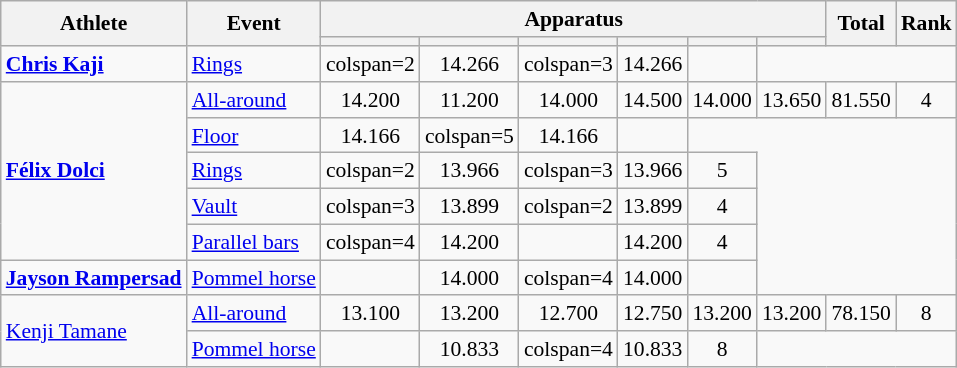<table class="wikitable" style="font-size:90%">
<tr>
<th rowspan=2>Athlete</th>
<th rowspan=2>Event</th>
<th colspan=6>Apparatus</th>
<th rowspan=2>Total</th>
<th rowspan=2>Rank</th>
</tr>
<tr style="font-size:95%">
<th></th>
<th></th>
<th></th>
<th></th>
<th></th>
<th></th>
</tr>
<tr align=center>
<td align=left><strong><a href='#'>Chris Kaji</a></strong></td>
<td align=left><a href='#'>Rings</a></td>
<td>colspan=2 </td>
<td>14.266</td>
<td>colspan=3 </td>
<td>14.266</td>
<td></td>
</tr>
<tr align=center>
<td align=left rowspan=5><strong><a href='#'>Félix Dolci</a></strong></td>
<td align=left><a href='#'>All-around</a></td>
<td>14.200</td>
<td>11.200</td>
<td>14.000</td>
<td>14.500</td>
<td>14.000</td>
<td>13.650</td>
<td>81.550</td>
<td>4</td>
</tr>
<tr align=center>
<td align=left><a href='#'>Floor</a></td>
<td>14.166</td>
<td>colspan=5 </td>
<td>14.166</td>
<td></td>
</tr>
<tr align=center>
<td align=left><a href='#'>Rings</a></td>
<td>colspan=2 </td>
<td>13.966</td>
<td>colspan=3 </td>
<td>13.966</td>
<td>5</td>
</tr>
<tr align=center>
<td align=left><a href='#'>Vault</a></td>
<td>colspan=3 </td>
<td>13.899</td>
<td>colspan=2 </td>
<td>13.899</td>
<td>4</td>
</tr>
<tr align=center>
<td align=left><a href='#'>Parallel bars</a></td>
<td>colspan=4 </td>
<td>14.200</td>
<td></td>
<td>14.200</td>
<td>4</td>
</tr>
<tr align=center>
<td align=left><strong><a href='#'>Jayson Rampersad</a></strong></td>
<td align=left><a href='#'>Pommel horse</a></td>
<td></td>
<td>14.000</td>
<td>colspan=4 </td>
<td>14.000</td>
<td></td>
</tr>
<tr align=center>
<td align=left rowspan=2><a href='#'>Kenji Tamane</a></td>
<td align=left><a href='#'>All-around</a></td>
<td>13.100</td>
<td>13.200</td>
<td>12.700</td>
<td>12.750</td>
<td>13.200</td>
<td>13.200</td>
<td>78.150</td>
<td>8</td>
</tr>
<tr align=center>
<td align=left><a href='#'>Pommel horse</a></td>
<td></td>
<td>10.833</td>
<td>colspan=4 </td>
<td>10.833</td>
<td>8</td>
</tr>
</table>
